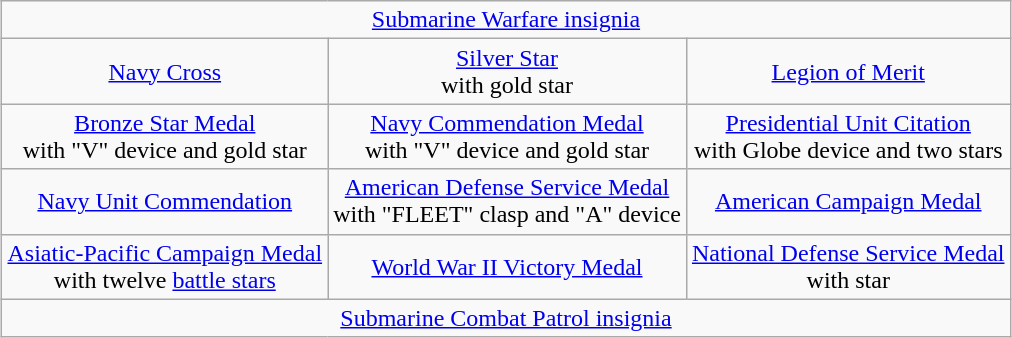<table class="wikitable" style="margin:1em auto; text-align:center;">
<tr>
<td colspan=5><a href='#'>Submarine Warfare insignia</a></td>
</tr>
<tr>
<td><a href='#'>Navy Cross</a></td>
<td><a href='#'>Silver Star</a><br>with gold star</td>
<td><a href='#'>Legion of Merit</a></td>
</tr>
<tr>
<td><a href='#'>Bronze Star Medal</a><br>with "V" device and gold star</td>
<td><a href='#'>Navy Commendation Medal</a><br>with "V" device and gold star</td>
<td><a href='#'>Presidential Unit Citation</a><br>with Globe device and two stars</td>
</tr>
<tr>
<td><a href='#'>Navy Unit Commendation</a></td>
<td><a href='#'>American Defense Service Medal</a><br>with "FLEET" clasp and "A" device</td>
<td><a href='#'>American Campaign Medal</a></td>
</tr>
<tr>
<td><a href='#'>Asiatic-Pacific Campaign Medal</a><br>with twelve <a href='#'>battle stars</a></td>
<td><a href='#'>World War II Victory Medal</a></td>
<td><a href='#'>National Defense Service Medal</a><br>with star</td>
</tr>
<tr>
<td colspan=5><a href='#'>Submarine Combat Patrol insignia</a></td>
</tr>
</table>
